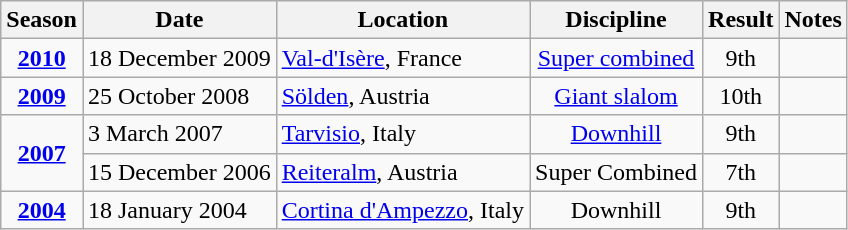<table class="wikitable">
<tr>
<th>Season</th>
<th>Date</th>
<th>Location</th>
<th>Discipline</th>
<th>Result</th>
<th>Notes</th>
</tr>
<tr>
<td align=center><strong><a href='#'>2010</a></strong></td>
<td>18 December 2009</td>
<td><a href='#'>Val-d'Isère</a>, France</td>
<td align=center><a href='#'>Super combined</a></td>
<td align=center>9th</td>
<td></td>
</tr>
<tr>
<td align=center><strong><a href='#'>2009</a></strong></td>
<td>25 October 2008</td>
<td><a href='#'>Sölden</a>, Austria</td>
<td align=center><a href='#'>Giant slalom</a></td>
<td align=center>10th</td>
<td></td>
</tr>
<tr>
<td rowspan=2 align=center><strong><a href='#'>2007</a></strong></td>
<td>3 March 2007</td>
<td><a href='#'>Tarvisio</a>, Italy</td>
<td align=center><a href='#'>Downhill</a></td>
<td align=center>9th</td>
<td></td>
</tr>
<tr>
<td>15 December 2006</td>
<td><a href='#'>Reiteralm</a>, Austria</td>
<td align=center>Super Combined</td>
<td align=center>7th</td>
<td></td>
</tr>
<tr>
<td align=center><strong><a href='#'>2004</a></strong></td>
<td>18 January 2004</td>
<td><a href='#'>Cortina d'Ampezzo</a>, Italy</td>
<td align=center>Downhill</td>
<td align=center>9th</td>
<td></td>
</tr>
</table>
